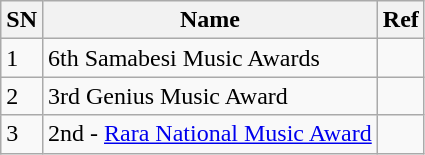<table class="wikitable sortable">
<tr>
<th>SN</th>
<th>Name</th>
<th>Ref</th>
</tr>
<tr>
<td>1</td>
<td>6th Samabesi Music Awards</td>
<td></td>
</tr>
<tr>
<td>2</td>
<td>3rd Genius Music Award</td>
<td></td>
</tr>
<tr>
<td>3</td>
<td>2nd - <a href='#'>Rara National Music Award</a></td>
<td></td>
</tr>
</table>
